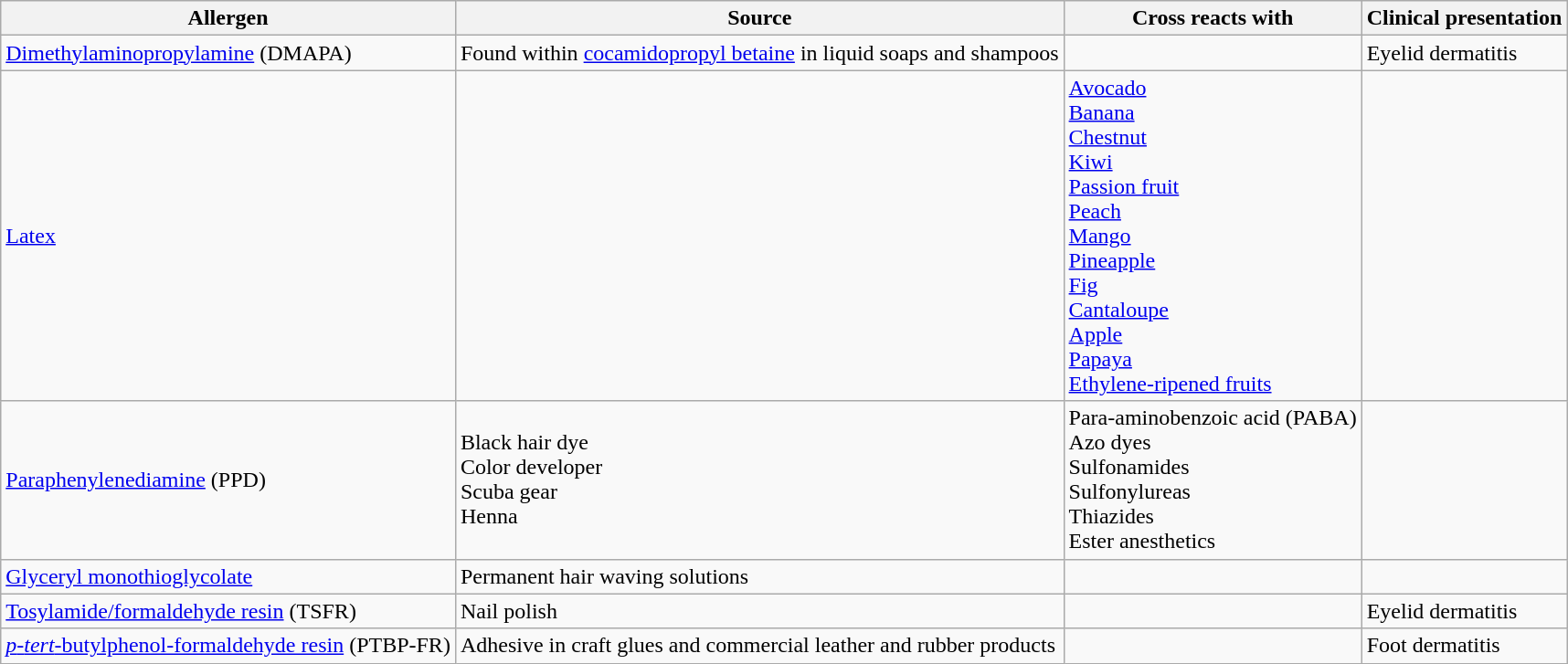<table class="wikitable">
<tr>
<th>Allergen</th>
<th>Source</th>
<th>Cross reacts with</th>
<th>Clinical presentation</th>
</tr>
<tr>
<td><a href='#'>Dimethylaminopropylamine</a> (DMAPA)</td>
<td>Found within <a href='#'>cocamidopropyl betaine</a> in liquid soaps and shampoos</td>
<td></td>
<td>Eyelid dermatitis</td>
</tr>
<tr>
<td><a href='#'>Latex</a></td>
<td></td>
<td><a href='#'>Avocado</a><br><a href='#'>Banana</a><br><a href='#'>Chestnut</a><br><a href='#'>Kiwi</a><br><a href='#'>Passion fruit</a><br><a href='#'>Peach</a><br><a href='#'>Mango</a><br><a href='#'>Pineapple</a><br><a href='#'>Fig</a><br><a href='#'>Cantaloupe</a><br><a href='#'>Apple</a><br><a href='#'>Papaya</a><br><a href='#'>Ethylene-ripened fruits</a></td>
<td></td>
</tr>
<tr>
<td><a href='#'>Paraphenylenediamine</a> (PPD)</td>
<td>Black hair dye<br>Color developer<br>Scuba gear<br>Henna</td>
<td>Para-aminobenzoic acid (PABA)<br>Azo dyes<br>Sulfonamides<br>Sulfonylureas<br>Thiazides<br>Ester anesthetics</td>
<td></td>
</tr>
<tr>
<td><a href='#'>Glyceryl monothioglycolate</a></td>
<td>Permanent hair waving solutions</td>
<td></td>
<td></td>
</tr>
<tr>
<td><a href='#'>Tosylamide/formaldehyde resin</a> (TSFR)</td>
<td>Nail polish</td>
<td></td>
<td>Eyelid dermatitis</td>
</tr>
<tr>
<td><a href='#'><em>p</em>-<em>tert</em>-butylphenol-formaldehyde resin</a> (PTBP-FR)</td>
<td>Adhesive in craft glues and commercial leather and rubber products</td>
<td></td>
<td>Foot dermatitis</td>
</tr>
</table>
